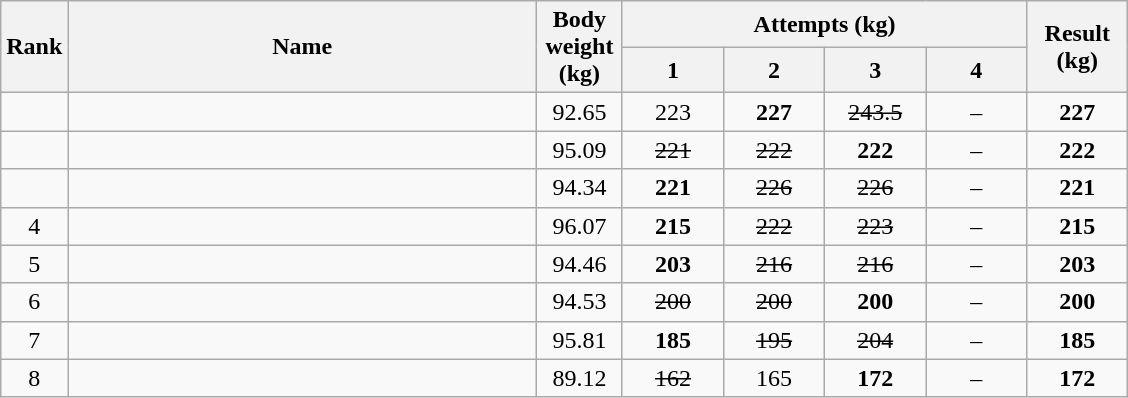<table class="wikitable" style="text-align:center;">
<tr>
<th rowspan="2">Rank</th>
<th rowspan="2" width="305">Name</th>
<th rowspan="2" width="50">Body weight (kg)</th>
<th colspan="4">Attempts (kg)</th>
<th rowspan="2" width="60">Result (kg)</th>
</tr>
<tr>
<th width="60">1</th>
<th width="60">2</th>
<th width="60">3</th>
<th width="60">4</th>
</tr>
<tr>
<td></td>
<td align="left"></td>
<td>92.65</td>
<td>223</td>
<td><strong>227</strong></td>
<td><s>243.5</s></td>
<td>–</td>
<td><strong>227</strong></td>
</tr>
<tr>
<td></td>
<td align="left"></td>
<td>95.09</td>
<td><s>221</s></td>
<td><s>222</s></td>
<td><strong>222</strong></td>
<td>–</td>
<td><strong>222</strong></td>
</tr>
<tr>
<td></td>
<td align="left"></td>
<td>94.34</td>
<td><strong>221</strong></td>
<td><s>226</s></td>
<td><s>226</s></td>
<td>–</td>
<td><strong>221</strong></td>
</tr>
<tr>
<td>4</td>
<td align="left"></td>
<td>96.07</td>
<td><strong>215</strong></td>
<td><s>222</s></td>
<td><s>223</s></td>
<td>–</td>
<td><strong>215</strong></td>
</tr>
<tr>
<td>5</td>
<td align="left"></td>
<td>94.46</td>
<td><strong>203</strong></td>
<td><s>216</s></td>
<td><s>216</s></td>
<td>–</td>
<td><strong>203</strong></td>
</tr>
<tr>
<td>6</td>
<td align="left"></td>
<td>94.53</td>
<td><s>200</s></td>
<td><s>200</s></td>
<td><strong>200</strong></td>
<td>–</td>
<td><strong>200</strong></td>
</tr>
<tr>
<td>7</td>
<td align="left"></td>
<td>95.81</td>
<td><strong>185</strong></td>
<td><s>195</s></td>
<td><s>204</s></td>
<td>–</td>
<td><strong>185</strong></td>
</tr>
<tr>
<td>8</td>
<td align="left"></td>
<td>89.12</td>
<td><s>162</s></td>
<td>165</td>
<td><strong>172</strong></td>
<td>–</td>
<td><strong>172</strong></td>
</tr>
</table>
